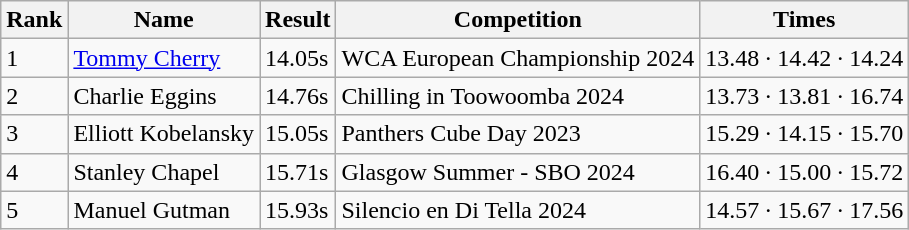<table class="wikitable">
<tr>
<th>Rank</th>
<th>Name</th>
<th>Result</th>
<th>Competition</th>
<th>Times</th>
</tr>
<tr>
<td>1</td>
<td> <a href='#'>Tommy Cherry</a></td>
<td>14.05s</td>
<td> WCA European Championship 2024</td>
<td>13.48 · 14.42 · 14.24</td>
</tr>
<tr>
<td>2</td>
<td> Charlie Eggins</td>
<td>14.76s</td>
<td> Chilling in Toowoomba 2024</td>
<td>13.73 · 13.81 · 16.74</td>
</tr>
<tr>
<td>3</td>
<td> Elliott Kobelansky</td>
<td>15.05s</td>
<td> Panthers Cube Day 2023</td>
<td>15.29 · 14.15 · 15.70</td>
</tr>
<tr>
<td>4</td>
<td> Stanley Chapel</td>
<td>15.71s</td>
<td> Glasgow Summer - SBO 2024</td>
<td>16.40 · 15.00 · 15.72</td>
</tr>
<tr>
<td>5</td>
<td> Manuel Gutman</td>
<td>15.93s</td>
<td> Silencio en Di Tella 2024</td>
<td>14.57 · 15.67 · 17.56</td>
</tr>
</table>
